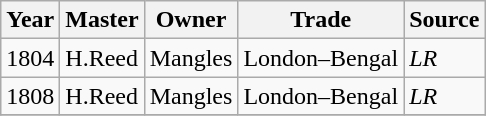<table class=" wikitable">
<tr>
<th>Year</th>
<th>Master</th>
<th>Owner</th>
<th>Trade</th>
<th>Source</th>
</tr>
<tr>
<td>1804</td>
<td>H.Reed</td>
<td>Mangles</td>
<td>London–Bengal</td>
<td><em>LR</em></td>
</tr>
<tr>
<td>1808</td>
<td>H.Reed</td>
<td>Mangles</td>
<td>London–Bengal</td>
<td><em>LR</em></td>
</tr>
<tr>
</tr>
</table>
